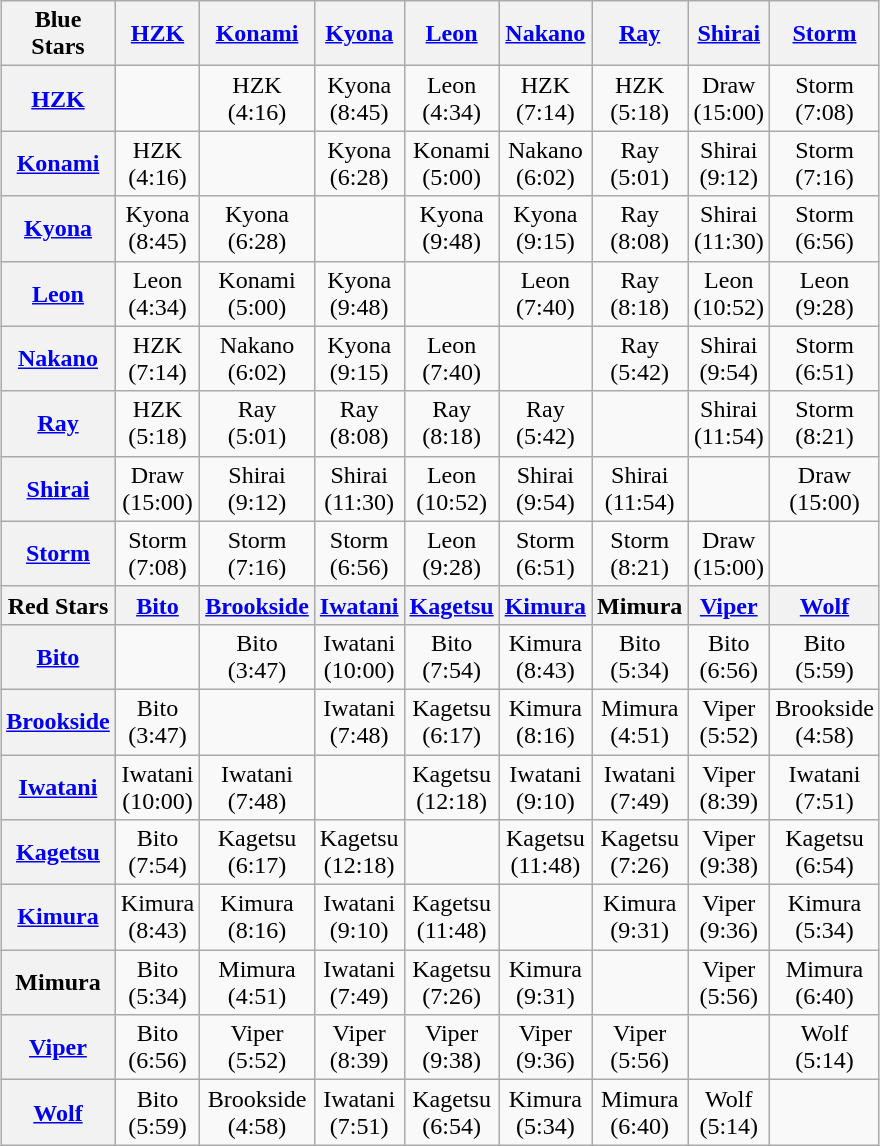<table class="wikitable" style="text-align:center; margin: 1em auto 1em auto;" width="25%">
<tr>
<th>Blue Stars</th>
<th><a href='#'>HZK</a></th>
<th><a href='#'>Konami</a></th>
<th><a href='#'>Kyona</a></th>
<th><a href='#'>Leon</a></th>
<th><a href='#'>Nakano</a></th>
<th><a href='#'>Ray</a></th>
<th><a href='#'>Shirai</a></th>
<th><a href='#'>Storm</a></th>
</tr>
<tr>
<th><a href='#'>HZK</a></th>
<td></td>
<td>HZK<br>(4:16)</td>
<td>Kyona<br>(8:45)</td>
<td>Leon<br>(4:34)</td>
<td>HZK<br>(7:14)</td>
<td>HZK<br>(5:18)</td>
<td>Draw<br>(15:00)</td>
<td>Storm<br>(7:08)</td>
</tr>
<tr>
<th><a href='#'>Konami</a></th>
<td>HZK<br>(4:16)</td>
<td></td>
<td>Kyona<br>(6:28)</td>
<td>Konami<br>(5:00)</td>
<td>Nakano<br>(6:02)</td>
<td>Ray<br>(5:01)</td>
<td>Shirai<br>(9:12)</td>
<td>Storm<br>(7:16)</td>
</tr>
<tr>
<th><a href='#'>Kyona</a></th>
<td>Kyona<br>(8:45)</td>
<td>Kyona<br>(6:28)</td>
<td></td>
<td>Kyona<br>(9:48)</td>
<td>Kyona<br>(9:15)</td>
<td>Ray<br>(8:08)</td>
<td>Shirai<br>(11:30)</td>
<td>Storm<br>(6:56)</td>
</tr>
<tr>
<th><a href='#'>Leon</a></th>
<td>Leon<br>(4:34)</td>
<td>Konami<br>(5:00)</td>
<td>Kyona<br>(9:48)</td>
<td></td>
<td>Leon<br>(7:40)</td>
<td>Ray<br>(8:18)</td>
<td>Leon<br>(10:52)</td>
<td>Leon<br>(9:28)</td>
</tr>
<tr>
<th><a href='#'>Nakano</a></th>
<td>HZK<br>(7:14)</td>
<td>Nakano<br>(6:02)</td>
<td>Kyona<br>(9:15)</td>
<td>Leon<br>(7:40)</td>
<td></td>
<td>Ray<br>(5:42)</td>
<td>Shirai<br>(9:54)</td>
<td>Storm<br>(6:51)</td>
</tr>
<tr>
<th><a href='#'>Ray</a></th>
<td>HZK<br>(5:18)</td>
<td>Ray<br>(5:01)</td>
<td>Ray<br>(8:08)</td>
<td>Ray<br>(8:18)</td>
<td>Ray<br>(5:42)</td>
<td></td>
<td>Shirai<br>(11:54)</td>
<td>Storm<br>(8:21)</td>
</tr>
<tr>
<th><a href='#'>Shirai</a></th>
<td>Draw<br>(15:00)</td>
<td>Shirai<br>(9:12)</td>
<td>Shirai<br>(11:30)</td>
<td>Leon<br>(10:52)</td>
<td>Shirai<br>(9:54)</td>
<td>Shirai<br>(11:54)</td>
<td></td>
<td>Draw<br>(15:00)</td>
</tr>
<tr>
<th><a href='#'>Storm</a></th>
<td>Storm<br>(7:08)</td>
<td>Storm<br>(7:16)</td>
<td>Storm<br>(6:56)</td>
<td>Leon<br>(9:28)</td>
<td>Storm<br>(6:51)</td>
<td>Storm<br>(8:21)</td>
<td>Draw<br>(15:00)</td>
<td></td>
</tr>
<tr>
<th>Red Stars</th>
<th><a href='#'>Bito</a></th>
<th><a href='#'>Brookside</a></th>
<th><a href='#'>Iwatani</a></th>
<th><a href='#'>Kagetsu</a></th>
<th><a href='#'>Kimura</a></th>
<th>Mimura</th>
<th><a href='#'>Viper</a></th>
<th><a href='#'>Wolf</a></th>
</tr>
<tr>
<th><a href='#'>Bito</a></th>
<td></td>
<td>Bito<br>(3:47)</td>
<td>Iwatani<br>(10:00)</td>
<td>Bito<br>(7:54)</td>
<td>Kimura<br>(8:43)</td>
<td>Bito<br>(5:34)</td>
<td>Bito<br>(6:56)</td>
<td>Bito<br>(5:59)</td>
</tr>
<tr>
<th><a href='#'>Brookside</a></th>
<td>Bito<br>(3:47)</td>
<td></td>
<td>Iwatani<br>(7:48)</td>
<td>Kagetsu<br>(6:17)</td>
<td>Kimura<br>(8:16)</td>
<td>Mimura<br>(4:51)</td>
<td>Viper<br>(5:52)</td>
<td>Brookside<br>(4:58)</td>
</tr>
<tr>
<th><a href='#'>Iwatani</a></th>
<td>Iwatani<br>(10:00)</td>
<td>Iwatani<br>(7:48)</td>
<td></td>
<td>Kagetsu<br>(12:18)</td>
<td>Iwatani<br>(9:10)</td>
<td>Iwatani<br>(7:49)</td>
<td>Viper<br>(8:39)</td>
<td>Iwatani<br>(7:51)</td>
</tr>
<tr>
<th><a href='#'>Kagetsu</a></th>
<td>Bito<br>(7:54)</td>
<td>Kagetsu<br>(6:17)</td>
<td>Kagetsu<br>(12:18)</td>
<td></td>
<td>Kagetsu<br>(11:48)</td>
<td>Kagetsu<br>(7:26)</td>
<td>Viper<br>(9:38)</td>
<td>Kagetsu<br>(6:54)</td>
</tr>
<tr>
<th><a href='#'>Kimura</a></th>
<td>Kimura<br>(8:43)</td>
<td>Kimura<br>(8:16)</td>
<td>Iwatani<br>(9:10)</td>
<td>Kagetsu<br>(11:48)</td>
<td></td>
<td>Kimura<br>(9:31)</td>
<td>Viper<br>(9:36)</td>
<td>Kimura<br>(5:34)</td>
</tr>
<tr>
<th>Mimura</th>
<td>Bito<br>(5:34)</td>
<td>Mimura<br>(4:51)</td>
<td>Iwatani<br>(7:49)</td>
<td>Kagetsu<br>(7:26)</td>
<td>Kimura<br>(9:31)</td>
<td></td>
<td>Viper<br>(5:56)</td>
<td>Mimura<br>(6:40)</td>
</tr>
<tr>
<th><a href='#'>Viper</a></th>
<td>Bito<br>(6:56)</td>
<td>Viper<br>(5:52)</td>
<td>Viper<br>(8:39)</td>
<td>Viper<br>(9:38)</td>
<td>Viper<br>(9:36)</td>
<td>Viper<br>(5:56)</td>
<td></td>
<td>Wolf<br>(5:14)</td>
</tr>
<tr>
<th><a href='#'>Wolf</a></th>
<td>Bito<br>(5:59)</td>
<td>Brookside<br>(4:58)</td>
<td>Iwatani<br>(7:51)</td>
<td>Kagetsu<br>(6:54)</td>
<td>Kimura<br>(5:34)</td>
<td>Mimura<br>(6:40)</td>
<td>Wolf<br>(5:14)</td>
<td></td>
</tr>
</table>
